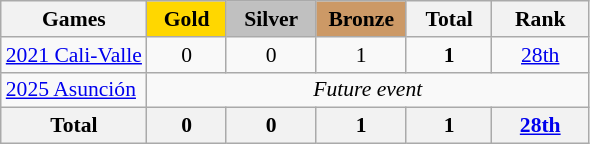<table class="wikitable" style="text-align:center; font-size:90%;">
<tr>
<th>Games</th>
<td style="background:gold; width:3.2em; font-weight:bold;">Gold</td>
<td style="background:silver; width:3.7em; font-weight:bold;">Silver</td>
<td style="background:#c96; width:3.7em; font-weight:bold;">Bronze</td>
<th style="width:3.5em; font-weight:bold;">Total</th>
<th style="width:4em; font-weight:bold;">Rank</th>
</tr>
<tr>
<td align=left> <a href='#'>2021 Cali-Valle</a></td>
<td>0</td>
<td>0</td>
<td>1</td>
<td><strong>1</strong></td>
<td><a href='#'>28th</a></td>
</tr>
<tr>
<td align=left> <a href='#'>2025 Asunción</a></td>
<td colspan="5"><em>Future event</em></td>
</tr>
<tr>
<th>Total</th>
<th>0</th>
<th>0</th>
<th>1</th>
<th>1</th>
<th><a href='#'>28th</a></th>
</tr>
</table>
